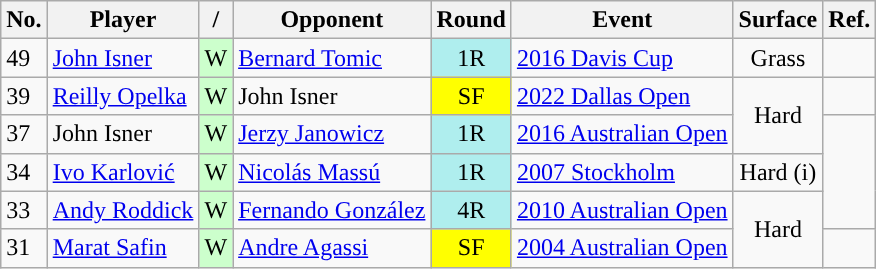<table class="wikitable sortable">
<tr>
<th scope="col">No.</th>
<th scope="col">Player</th>
<th scope="col">/</th>
<th scope="col">Opponent</th>
<th scope="col">Round</th>
<th scope="col">Event</th>
<th scope="col">Surface</th>
<th scope="col" class=unsortable>Ref.</th>
</tr>
<tr>
<td>49</td>
<td> <a href='#'>John Isner</a></td>
<td style="text-align:center;; background:#CCFFCC"">W</td>
<td> <a href='#'>Bernard Tomic</a></td>
<td style="background:#afeeee; text-align:center";">1R</td>
<td><a href='#'>2016 Davis Cup</a></td>
<td style="text-align:center">Grass</td>
<td></td>
</tr>
<tr>
<td>39</td>
<td> <a href='#'>Reilly Opelka</a></td>
<td style="text-align:center;; background:#CCFFCC"">W</td>
<td> John Isner</td>
<td bgcolor=yellow style="text-align:center;">SF</td>
<td><a href='#'>2022 Dallas Open</a></td>
<td rowspan="2" style="text-align:center">Hard</td>
<td></td>
</tr>
<tr>
<td>37</td>
<td> John Isner</td>
<td style="text-align:center;; background:#CCFFCC"">W</td>
<td> <a href='#'>Jerzy Janowicz</a></td>
<td style="background:#afeeee; text-align:center";">1R</td>
<td><a href='#'>2016 Australian Open</a></td>
<td rowspan="3"></td>
</tr>
<tr>
<td>34</td>
<td> <a href='#'>Ivo Karlović</a></td>
<td style="text-align:center;; background:#CCFFCC"">W</td>
<td> <a href='#'>Nicolás Massú</a></td>
<td style="background:#afeeee; text-align:center";">1R</td>
<td><a href='#'>2007 Stockholm</a></td>
<td style="text-align:center">Hard (i)</td>
</tr>
<tr>
<td>33</td>
<td> <a href='#'>Andy Roddick</a></td>
<td style="text-align:center;; background:#CCFFCC"">W</td>
<td> <a href='#'>Fernando González</a></td>
<td style="background:#afeeee; text-align:center";">4R</td>
<td><a href='#'>2010 Australian Open</a></td>
<td rowspan="2" style="text-align:center">Hard</td>
</tr>
<tr>
<td>31</td>
<td> <a href='#'>Marat Safin</a></td>
<td style="text-align:center;; background:#CCFFCC"">W</td>
<td> <a href='#'>Andre Agassi</a></td>
<td bgcolor=yellow style="text-align:center;">SF</td>
<td><a href='#'>2004 Australian Open</a></td>
<td></td>
</tr>
</table>
